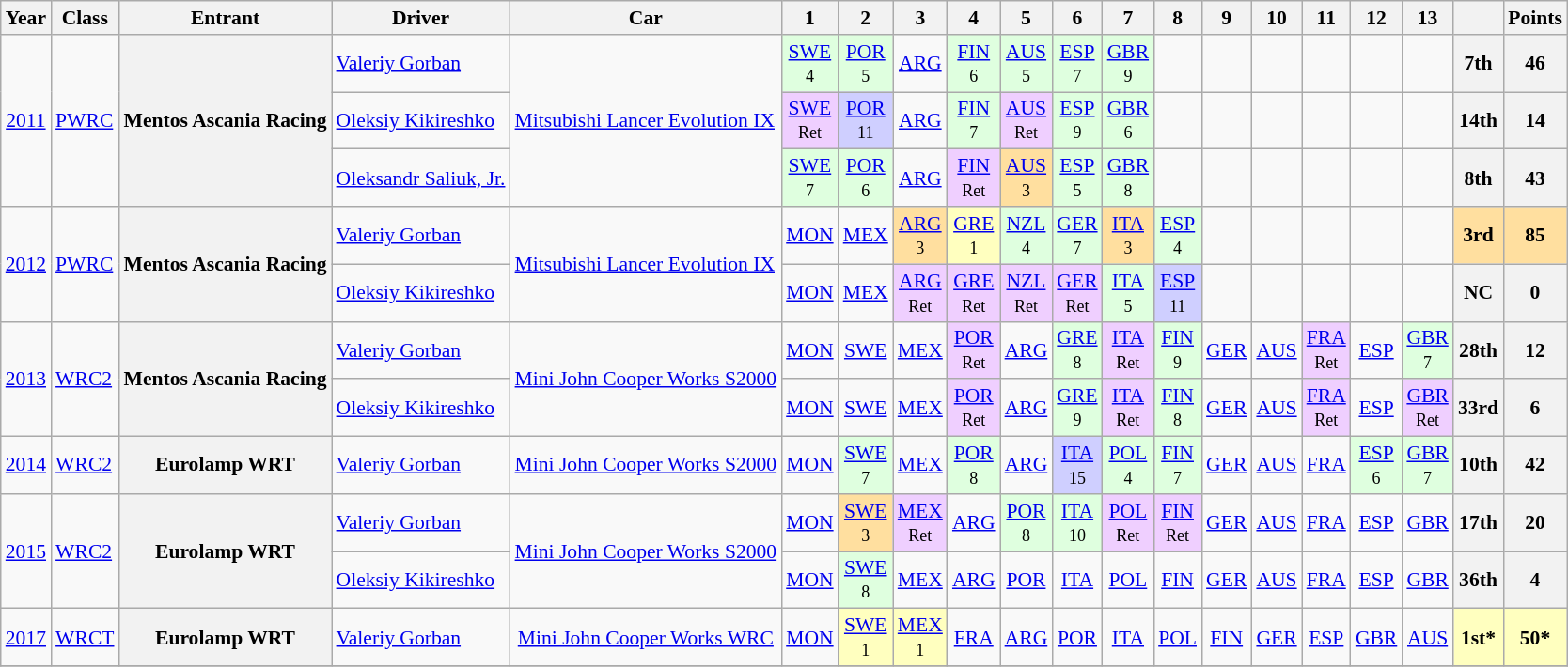<table class="wikitable" border="1" style="text-align:center; font-size:90%;">
<tr>
<th>Year</th>
<th>Class</th>
<th>Entrant</th>
<th>Driver</th>
<th>Car</th>
<th>1</th>
<th>2</th>
<th>3</th>
<th>4</th>
<th>5</th>
<th>6</th>
<th>7</th>
<th>8</th>
<th>9</th>
<th>10</th>
<th>11</th>
<th>12</th>
<th>13</th>
<th></th>
<th>Points</th>
</tr>
<tr>
<td rowspan="3"><a href='#'>2011</a></td>
<td align="left" rowspan="3"><a href='#'>PWRC</a></td>
<th align="left" rowspan="3"> Mentos Ascania Racing</th>
<td align="left"> <a href='#'>Valeriy Gorban</a></td>
<td align="left" rowspan="3"><a href='#'>Mitsubishi Lancer Evolution IX</a></td>
<td style="background:#DFFFDF;"><a href='#'>SWE</a><br><small>4</small></td>
<td style="background:#DFFFDF;"><a href='#'>POR</a><br><small>5</small></td>
<td><a href='#'>ARG</a></td>
<td style="background:#DFFFDF;"><a href='#'>FIN</a><br><small>6</small></td>
<td style="background:#DFFFDF;"><a href='#'>AUS</a><br><small>5</small></td>
<td style="background:#DFFFDF;"><a href='#'>ESP</a><br><small>7</small></td>
<td style="background:#DFFFDF;"><a href='#'>GBR</a><br><small>9</small></td>
<td></td>
<td></td>
<td></td>
<td></td>
<td></td>
<td></td>
<th>7th</th>
<th>46</th>
</tr>
<tr>
<td align="left"> <a href='#'>Oleksiy Kikireshko</a></td>
<td style="background:#EFCFFF;"><a href='#'>SWE</a><br><small>Ret</small></td>
<td style="background:#CFCFFF;"><a href='#'>POR</a><br><small>11</small></td>
<td><a href='#'>ARG</a></td>
<td style="background:#DFFFDF;"><a href='#'>FIN</a><br><small>7</small></td>
<td style="background:#EFCFFF;"><a href='#'>AUS</a><br><small>Ret</small></td>
<td style="background:#DFFFDF;"><a href='#'>ESP</a><br><small>9</small></td>
<td style="background:#DFFFDF;"><a href='#'>GBR</a><br><small>6</small></td>
<td></td>
<td></td>
<td></td>
<td></td>
<td></td>
<td></td>
<th>14th</th>
<th>14</th>
</tr>
<tr>
<td align="left"> <a href='#'>Oleksandr Saliuk, Jr.</a></td>
<td style="background:#DFFFDF;"><a href='#'>SWE</a><br><small>7</small></td>
<td style="background:#DFFFDF;"><a href='#'>POR</a><br><small>6</small></td>
<td><a href='#'>ARG</a></td>
<td style="background:#EFCFFF;"><a href='#'>FIN</a><br><small>Ret</small></td>
<td style="background:#FFDF9F;"><a href='#'>AUS</a><br><small>3</small></td>
<td style="background:#DFFFDF;"><a href='#'>ESP</a><br><small>5</small></td>
<td style="background:#DFFFDF;"><a href='#'>GBR</a><br><small>8</small></td>
<td></td>
<td></td>
<td></td>
<td></td>
<td></td>
<td></td>
<th>8th</th>
<th>43</th>
</tr>
<tr>
<td rowspan="2"><a href='#'>2012</a></td>
<td align="left" rowspan="2"><a href='#'>PWRC</a></td>
<th align="left" rowspan="2"> Mentos Ascania Racing</th>
<td align="left"> <a href='#'>Valeriy Gorban</a></td>
<td align="left" rowspan="2"><a href='#'>Mitsubishi Lancer Evolution IX</a></td>
<td><a href='#'>MON</a></td>
<td><a href='#'>MEX</a></td>
<td style="background:#FFDF9F;"><a href='#'>ARG</a><br><small>3</small></td>
<td style="background:#FFFFBF;"><a href='#'>GRE</a><br><small>1</small></td>
<td style="background:#DFFFDF;"><a href='#'>NZL</a><br><small>4</small></td>
<td style="background:#DFFFDF;"><a href='#'>GER</a><br><small>7</small></td>
<td style="background:#FFDF9F;"><a href='#'>ITA</a><br><small>3</small></td>
<td style="background:#DFFFDF;"><a href='#'>ESP</a><br><small>4</small></td>
<td></td>
<td></td>
<td></td>
<td></td>
<td></td>
<td style="background:#FFDF9F;"><strong>3rd</strong></td>
<td style="background:#FFDF9F;"><strong>85</strong></td>
</tr>
<tr>
<td align="left"> <a href='#'>Oleksiy Kikireshko</a></td>
<td><a href='#'>MON</a></td>
<td><a href='#'>MEX</a></td>
<td style="background:#EFCFFF;"><a href='#'>ARG</a><br><small>Ret</small></td>
<td style="background:#EFCFFF;"><a href='#'>GRE</a><br><small>Ret</small></td>
<td style="background:#EFCFFF;"><a href='#'>NZL</a><br><small>Ret</small></td>
<td style="background:#EFCFFF;"><a href='#'>GER</a><br><small>Ret</small></td>
<td style="background:#DFFFDF;"><a href='#'>ITA</a><br><small>5</small></td>
<td style="background:#CFCFFF;"><a href='#'>ESP</a><br><small>11</small></td>
<td></td>
<td></td>
<td></td>
<td></td>
<td></td>
<th>NC</th>
<th>0</th>
</tr>
<tr>
<td rowspan="2"><a href='#'>2013</a></td>
<td align="left" rowspan="2"><a href='#'>WRC2</a></td>
<th align="left" rowspan="2"> Mentos Ascania Racing</th>
<td align="left"> <a href='#'>Valeriy Gorban</a></td>
<td align="left" rowspan="2"><a href='#'>Mini John Cooper Works S2000</a></td>
<td><a href='#'>MON</a></td>
<td><a href='#'>SWE</a></td>
<td><a href='#'>MEX</a></td>
<td style="background:#EFCFFF;"><a href='#'>POR</a><br><small>Ret</small></td>
<td><a href='#'>ARG</a></td>
<td style="background:#DFFFDF;"><a href='#'>GRE</a><br><small>8</small></td>
<td style="background:#EFCFFF;"><a href='#'>ITA</a><br><small>Ret</small></td>
<td style="background:#DFFFDF;"><a href='#'>FIN</a><br><small>9</small></td>
<td><a href='#'>GER</a></td>
<td><a href='#'>AUS</a></td>
<td style="background:#EFCFFF;"><a href='#'>FRA</a><br><small>Ret</small></td>
<td><a href='#'>ESP</a></td>
<td style="background:#DFFFDF;"><a href='#'>GBR</a><br><small>7</small></td>
<th>28th</th>
<th>12</th>
</tr>
<tr>
<td align="left"> <a href='#'>Oleksiy Kikireshko</a></td>
<td><a href='#'>MON</a></td>
<td><a href='#'>SWE</a></td>
<td><a href='#'>MEX</a></td>
<td style="background:#EFCFFF;"><a href='#'>POR</a><br><small>Ret</small></td>
<td><a href='#'>ARG</a></td>
<td style="background:#DFFFDF;"><a href='#'>GRE</a><br><small>9</small></td>
<td style="background:#EFCFFF;"><a href='#'>ITA</a><br><small>Ret</small></td>
<td style="background:#DFFFDF;"><a href='#'>FIN</a><br><small>8</small></td>
<td><a href='#'>GER</a></td>
<td><a href='#'>AUS</a></td>
<td style="background:#EFCFFF;"><a href='#'>FRA</a><br><small>Ret</small></td>
<td><a href='#'>ESP</a></td>
<td style="background:#EFCFFF;"><a href='#'>GBR</a><br><small>Ret</small></td>
<th>33rd</th>
<th>6</th>
</tr>
<tr>
<td><a href='#'>2014</a></td>
<td align="left"><a href='#'>WRC2</a></td>
<th align="left"> Eurolamp WRT</th>
<td align="left"> <a href='#'>Valeriy Gorban</a></td>
<td align="left"><a href='#'>Mini John Cooper Works S2000</a></td>
<td><a href='#'>MON</a></td>
<td style="background:#DFFFDF;"><a href='#'>SWE</a><br><small>7</small></td>
<td><a href='#'>MEX</a></td>
<td style="background:#DFFFDF;"><a href='#'>POR</a><br><small>8</small></td>
<td><a href='#'>ARG</a></td>
<td style="background:#CFCFFF;"><a href='#'>ITA</a><br><small>15</small></td>
<td style="background:#DFFFDF;"><a href='#'>POL</a><br><small>4</small></td>
<td style="background:#DFFFDF;"><a href='#'>FIN</a><br><small>7</small></td>
<td><a href='#'>GER</a></td>
<td><a href='#'>AUS</a></td>
<td><a href='#'>FRA</a></td>
<td style="background:#DFFFDF;"><a href='#'>ESP</a><br><small>6</small></td>
<td style="background:#DFFFDF;"><a href='#'>GBR</a><br><small>7</small></td>
<th>10th</th>
<th>42</th>
</tr>
<tr>
<td rowspan="2"><a href='#'>2015</a></td>
<td align="left" rowspan="2"><a href='#'>WRC2</a></td>
<th align="left" rowspan="2"> Eurolamp WRT</th>
<td align="left"> <a href='#'>Valeriy Gorban</a></td>
<td align="left" rowspan="2"><a href='#'>Mini John Cooper Works S2000</a></td>
<td><a href='#'>MON</a></td>
<td style="background:#FFDF9F;"><a href='#'>SWE</a><br><small>3</small></td>
<td style="background:#EFCFFF;"><a href='#'>MEX</a><br><small>Ret</small></td>
<td><a href='#'>ARG</a></td>
<td style="background:#DFFFDF;"><a href='#'>POR</a><br><small>8</small></td>
<td style="background:#DFFFDF;"><a href='#'>ITA</a><br><small>10</small></td>
<td style="background:#EFCFFF;"><a href='#'>POL</a><br><small>Ret</small></td>
<td style="background:#EFCFFF;"><a href='#'>FIN</a><br><small>Ret</small></td>
<td><a href='#'>GER</a></td>
<td><a href='#'>AUS</a></td>
<td><a href='#'>FRA</a></td>
<td><a href='#'>ESP</a></td>
<td><a href='#'>GBR</a></td>
<th>17th</th>
<th>20</th>
</tr>
<tr>
<td align="left"> <a href='#'>Oleksiy Kikireshko</a></td>
<td><a href='#'>MON</a></td>
<td style="background:#DFFFDF;"><a href='#'>SWE</a><br><small>8</small></td>
<td><a href='#'>MEX</a></td>
<td><a href='#'>ARG</a></td>
<td><a href='#'>POR</a></td>
<td><a href='#'>ITA</a></td>
<td><a href='#'>POL</a></td>
<td><a href='#'>FIN</a></td>
<td><a href='#'>GER</a></td>
<td><a href='#'>AUS</a></td>
<td><a href='#'>FRA</a></td>
<td><a href='#'>ESP</a></td>
<td><a href='#'>GBR</a></td>
<th>36th</th>
<th>4</th>
</tr>
<tr>
<td><a href='#'>2017</a></td>
<td><a href='#'>WRCT</a></td>
<th> Eurolamp WRT</th>
<td align="left"> <a href='#'>Valeriy Gorban</a></td>
<td><a href='#'>Mini John Cooper Works WRC</a></td>
<td><a href='#'>MON</a></td>
<td style="background:#FFFFBF;"><a href='#'>SWE</a><br><small>1</small></td>
<td style="background:#FFFFBF;"><a href='#'>MEX</a><br><small>1</small></td>
<td><a href='#'>FRA</a></td>
<td><a href='#'>ARG</a></td>
<td><a href='#'>POR</a></td>
<td><a href='#'>ITA</a></td>
<td><a href='#'>POL</a></td>
<td><a href='#'>FIN</a></td>
<td><a href='#'>GER</a></td>
<td><a href='#'>ESP</a></td>
<td><a href='#'>GBR</a></td>
<td><a href='#'>AUS</a></td>
<th style="background:#FFFFBF;">1st*</th>
<th style="background:#FFFFBF;">50*</th>
</tr>
<tr>
</tr>
</table>
